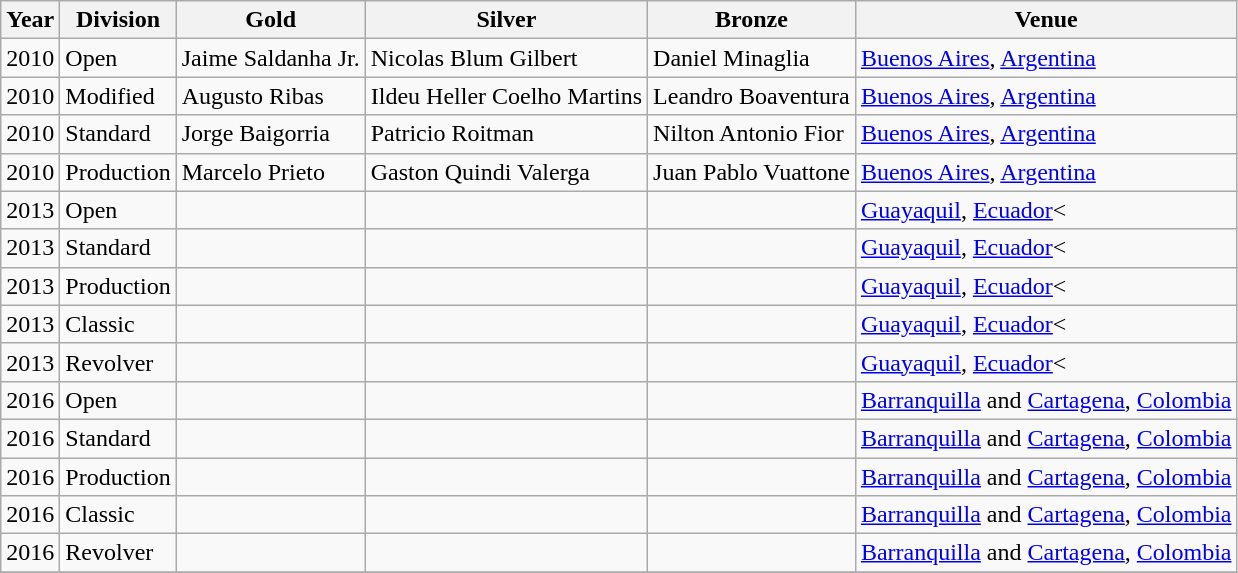<table class="wikitable sortable" style="text-align: left;">
<tr>
<th>Year</th>
<th>Division</th>
<th> Gold</th>
<th> Silver</th>
<th> Bronze</th>
<th>Venue</th>
</tr>
<tr>
<td>2010</td>
<td>Open</td>
<td> Jaime Saldanha Jr.</td>
<td> Nicolas Blum Gilbert</td>
<td> Daniel Minaglia</td>
<td><a href='#'>Buenos Aires</a>, <a href='#'>Argentina</a></td>
</tr>
<tr>
<td>2010</td>
<td>Modified</td>
<td> Augusto Ribas</td>
<td> Ildeu Heller Coelho Martins</td>
<td> Leandro Boaventura</td>
<td><a href='#'>Buenos Aires</a>, <a href='#'>Argentina</a></td>
</tr>
<tr>
<td>2010</td>
<td>Standard</td>
<td> Jorge Baigorria</td>
<td> Patricio Roitman</td>
<td> Nilton Antonio Fior</td>
<td><a href='#'>Buenos Aires</a>, <a href='#'>Argentina</a></td>
</tr>
<tr>
<td>2010</td>
<td>Production</td>
<td> Marcelo Prieto</td>
<td> Gaston Quindi Valerga</td>
<td> Juan Pablo Vuattone</td>
<td><a href='#'>Buenos Aires</a>, <a href='#'>Argentina</a></td>
</tr>
<tr>
<td>2013</td>
<td>Open</td>
<td></td>
<td></td>
<td></td>
<td><a href='#'>Guayaquil</a>, <a href='#'>Ecuador</a><</td>
</tr>
<tr>
<td>2013</td>
<td>Standard</td>
<td></td>
<td></td>
<td></td>
<td><a href='#'>Guayaquil</a>, <a href='#'>Ecuador</a><</td>
</tr>
<tr>
<td>2013</td>
<td>Production</td>
<td></td>
<td></td>
<td></td>
<td><a href='#'>Guayaquil</a>, <a href='#'>Ecuador</a><</td>
</tr>
<tr>
<td>2013</td>
<td>Classic</td>
<td></td>
<td></td>
<td></td>
<td><a href='#'>Guayaquil</a>, <a href='#'>Ecuador</a><</td>
</tr>
<tr>
<td>2013</td>
<td>Revolver</td>
<td></td>
<td></td>
<td></td>
<td><a href='#'>Guayaquil</a>, <a href='#'>Ecuador</a><</td>
</tr>
<tr>
<td>2016</td>
<td>Open</td>
<td></td>
<td></td>
<td></td>
<td><a href='#'>Barranquilla</a> and <a href='#'>Cartagena</a>, <a href='#'>Colombia</a></td>
</tr>
<tr>
<td>2016</td>
<td>Standard</td>
<td></td>
<td></td>
<td></td>
<td><a href='#'>Barranquilla</a> and <a href='#'>Cartagena</a>, <a href='#'>Colombia</a></td>
</tr>
<tr>
<td>2016</td>
<td>Production</td>
<td></td>
<td></td>
<td></td>
<td><a href='#'>Barranquilla</a> and <a href='#'>Cartagena</a>, <a href='#'>Colombia</a></td>
</tr>
<tr>
<td>2016</td>
<td>Classic</td>
<td></td>
<td></td>
<td></td>
<td><a href='#'>Barranquilla</a> and <a href='#'>Cartagena</a>, <a href='#'>Colombia</a></td>
</tr>
<tr>
<td>2016</td>
<td>Revolver</td>
<td></td>
<td></td>
<td></td>
<td><a href='#'>Barranquilla</a> and <a href='#'>Cartagena</a>, <a href='#'>Colombia</a></td>
</tr>
<tr>
</tr>
</table>
